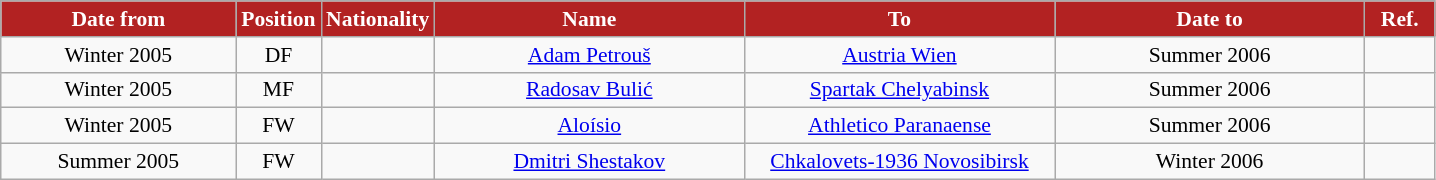<table class="wikitable" style="text-align:center; font-size:90%; ">
<tr>
<th style="background:#B22222; color:white; width:150px;">Date from</th>
<th style="background:#B22222; color:white; width:50px;">Position</th>
<th style="background:#B22222; color:white; width:50px;">Nationality</th>
<th style="background:#B22222; color:white; width:200px;">Name</th>
<th style="background:#B22222; color:white; width:200px;">To</th>
<th style="background:#B22222; color:white; width:200px;">Date to</th>
<th style="background:#B22222; color:white; width:40px;">Ref.</th>
</tr>
<tr>
<td>Winter 2005</td>
<td>DF</td>
<td></td>
<td><a href='#'>Adam Petrouš</a></td>
<td><a href='#'>Austria Wien</a></td>
<td>Summer 2006</td>
<td></td>
</tr>
<tr>
<td>Winter 2005</td>
<td>MF</td>
<td></td>
<td><a href='#'>Radosav Bulić</a></td>
<td><a href='#'>Spartak Chelyabinsk</a></td>
<td>Summer 2006</td>
<td></td>
</tr>
<tr>
<td>Winter 2005</td>
<td>FW</td>
<td></td>
<td><a href='#'>Aloísio</a></td>
<td><a href='#'>Athletico Paranaense</a></td>
<td>Summer 2006</td>
<td></td>
</tr>
<tr>
<td>Summer 2005</td>
<td>FW</td>
<td></td>
<td><a href='#'>Dmitri Shestakov</a></td>
<td><a href='#'>Chkalovets-1936 Novosibirsk</a></td>
<td>Winter 2006</td>
<td></td>
</tr>
</table>
